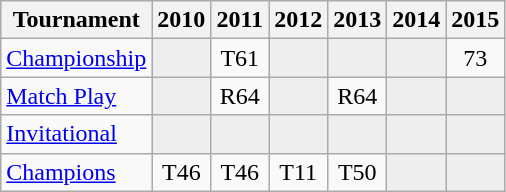<table class="wikitable" style="text-align:center;">
<tr>
<th>Tournament</th>
<th>2010</th>
<th>2011</th>
<th>2012</th>
<th>2013</th>
<th>2014</th>
<th>2015</th>
</tr>
<tr>
<td align="left"><a href='#'>Championship</a></td>
<td style="background:#eeeeee;"></td>
<td>T61</td>
<td style="background:#eeeeee;"></td>
<td style="background:#eeeeee;"></td>
<td style="background:#eeeeee;"></td>
<td>73</td>
</tr>
<tr>
<td align="left"><a href='#'>Match Play</a></td>
<td style="background:#eeeeee;"></td>
<td>R64</td>
<td style="background:#eeeeee;"></td>
<td>R64</td>
<td style="background:#eeeeee;"></td>
<td style="background:#eeeeee;"></td>
</tr>
<tr>
<td align="left"><a href='#'>Invitational</a></td>
<td style="background:#eeeeee;"></td>
<td style="background:#eeeeee;"></td>
<td style="background:#eeeeee;"></td>
<td style="background:#eeeeee;"></td>
<td style="background:#eeeeee;"></td>
<td style="background:#eeeeee;"></td>
</tr>
<tr>
<td align="left"><a href='#'>Champions</a></td>
<td>T46</td>
<td>T46</td>
<td>T11</td>
<td>T50</td>
<td style="background:#eeeeee;"></td>
<td style="background:#eeeeee;"></td>
</tr>
</table>
